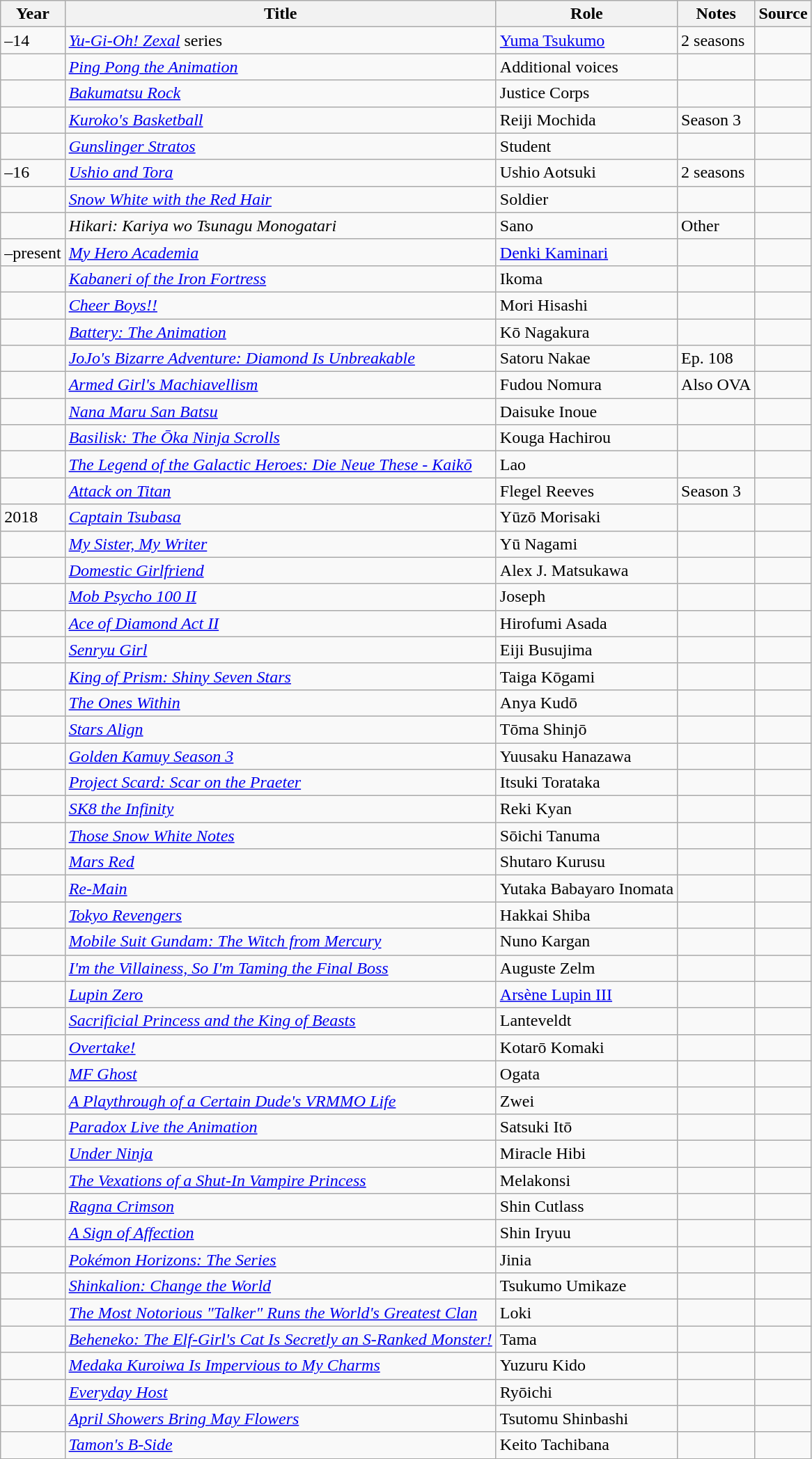<table class="wikitable sortable plainrowheaders">
<tr>
<th>Year</th>
<th>Title</th>
<th>Role</th>
<th class="unsortable">Notes</th>
<th class="unsortable">Source</th>
</tr>
<tr>
<td>–14</td>
<td><em><a href='#'>Yu-Gi-Oh! Zexal</a></em> series</td>
<td><a href='#'>Yuma Tsukumo</a></td>
<td>2 seasons</td>
<td></td>
</tr>
<tr>
<td></td>
<td><em><a href='#'>Ping Pong the Animation</a></em></td>
<td>Additional voices</td>
<td></td>
<td></td>
</tr>
<tr>
<td></td>
<td><em><a href='#'>Bakumatsu Rock</a></em></td>
<td>Justice Corps</td>
<td></td>
<td></td>
</tr>
<tr>
<td></td>
<td><em><a href='#'>Kuroko's Basketball</a></em></td>
<td>Reiji Mochida</td>
<td>Season 3</td>
<td></td>
</tr>
<tr>
<td></td>
<td><em><a href='#'>Gunslinger Stratos</a></em></td>
<td>Student</td>
<td></td>
<td></td>
</tr>
<tr>
<td>–16</td>
<td><em><a href='#'>Ushio and Tora</a></em></td>
<td>Ushio Aotsuki</td>
<td>2 seasons</td>
<td></td>
</tr>
<tr>
<td></td>
<td><em><a href='#'>Snow White with the Red Hair</a></em></td>
<td>Soldier</td>
<td></td>
<td></td>
</tr>
<tr>
<td></td>
<td><em>Hikari: Kariya wo Tsunagu Monogatari </em></td>
<td>Sano</td>
<td>Other</td>
<td></td>
</tr>
<tr>
<td>–present</td>
<td><em><a href='#'>My Hero Academia</a></em></td>
<td><a href='#'>Denki Kaminari</a></td>
<td></td>
<td></td>
</tr>
<tr>
<td></td>
<td><em><a href='#'>Kabaneri of the Iron Fortress</a></em></td>
<td>Ikoma</td>
<td></td>
<td></td>
</tr>
<tr>
<td></td>
<td><em><a href='#'>Cheer Boys!!</a></em></td>
<td>Mori Hisashi</td>
<td></td>
<td></td>
</tr>
<tr>
<td></td>
<td><em><a href='#'>Battery: The Animation</a></em></td>
<td>Kō Nagakura</td>
<td></td>
<td></td>
</tr>
<tr>
<td></td>
<td><em><a href='#'>JoJo's Bizarre Adventure: Diamond Is Unbreakable</a></em></td>
<td>Satoru Nakae</td>
<td>Ep. 108</td>
<td></td>
</tr>
<tr>
<td></td>
<td><em><a href='#'>Armed Girl's Machiavellism</a></em></td>
<td>Fudou Nomura</td>
<td>Also OVA</td>
<td></td>
</tr>
<tr>
<td></td>
<td><em><a href='#'>Nana Maru San Batsu</a></em></td>
<td>Daisuke Inoue</td>
<td></td>
<td></td>
</tr>
<tr>
<td></td>
<td><em><a href='#'>Basilisk: The Ōka Ninja Scrolls</a></em></td>
<td>Kouga Hachirou</td>
<td></td>
<td></td>
</tr>
<tr>
<td></td>
<td><em><a href='#'>The Legend of the Galactic Heroes: Die Neue These - Kaikō</a></em></td>
<td>Lao</td>
<td></td>
<td></td>
</tr>
<tr>
<td></td>
<td><em><a href='#'>Attack on Titan</a></em></td>
<td>Flegel Reeves</td>
<td>Season 3</td>
<td></td>
</tr>
<tr>
<td>2018</td>
<td><em><a href='#'>Captain Tsubasa</a></em></td>
<td>Yūzō Morisaki</td>
<td></td>
<td></td>
</tr>
<tr>
<td></td>
<td><em><a href='#'>My Sister, My Writer</a></em></td>
<td>Yū Nagami</td>
<td></td>
<td></td>
</tr>
<tr>
<td></td>
<td><em><a href='#'>Domestic Girlfriend</a></em></td>
<td>Alex J. Matsukawa</td>
<td></td>
<td></td>
</tr>
<tr>
<td></td>
<td><em><a href='#'>Mob Psycho 100 II</a></em></td>
<td>Joseph</td>
<td></td>
<td></td>
</tr>
<tr>
<td></td>
<td><em><a href='#'>Ace of Diamond Act II</a></em></td>
<td>Hirofumi Asada</td>
<td></td>
<td></td>
</tr>
<tr>
<td></td>
<td><em><a href='#'>Senryu Girl</a></em></td>
<td>Eiji Busujima</td>
<td></td>
<td></td>
</tr>
<tr>
<td></td>
<td><em><a href='#'>King of Prism: Shiny Seven Stars</a></em></td>
<td>Taiga Kōgami</td>
<td></td>
<td></td>
</tr>
<tr>
<td></td>
<td><em><a href='#'>The Ones Within</a></em></td>
<td>Anya Kudō</td>
<td></td>
<td></td>
</tr>
<tr>
<td></td>
<td><em><a href='#'>Stars Align</a></em></td>
<td>Tōma Shinjō</td>
<td></td>
<td></td>
</tr>
<tr>
<td></td>
<td><em><a href='#'>Golden Kamuy Season 3</a></em></td>
<td>Yuusaku Hanazawa</td>
<td></td>
<td></td>
</tr>
<tr>
<td></td>
<td><em><a href='#'>Project Scard: Scar on the Praeter</a></em></td>
<td>Itsuki Torataka</td>
<td></td>
<td></td>
</tr>
<tr>
<td></td>
<td><em><a href='#'>SK8 the Infinity</a></em></td>
<td>Reki Kyan</td>
<td></td>
<td></td>
</tr>
<tr>
<td></td>
<td><em><a href='#'>Those Snow White Notes</a></em></td>
<td>Sōichi Tanuma</td>
<td></td>
<td></td>
</tr>
<tr>
<td></td>
<td><em><a href='#'>Mars Red</a></em></td>
<td>Shutaro Kurusu</td>
<td></td>
<td></td>
</tr>
<tr>
<td></td>
<td><em><a href='#'>Re-Main</a></em></td>
<td>Yutaka Babayaro Inomata</td>
<td></td>
<td></td>
</tr>
<tr>
<td></td>
<td><em><a href='#'>Tokyo Revengers</a></em></td>
<td>Hakkai Shiba</td>
<td></td>
<td></td>
</tr>
<tr>
<td></td>
<td><em><a href='#'>Mobile Suit Gundam: The Witch from Mercury</a></em></td>
<td>Nuno Kargan</td>
<td></td>
<td></td>
</tr>
<tr>
<td></td>
<td><em><a href='#'>I'm the Villainess, So I'm Taming the Final Boss</a></em></td>
<td>Auguste Zelm</td>
<td></td>
<td></td>
</tr>
<tr>
<td></td>
<td><em><a href='#'>Lupin Zero</a></em></td>
<td><a href='#'>Arsène Lupin III</a></td>
<td></td>
<td></td>
</tr>
<tr>
<td></td>
<td><em><a href='#'>Sacrificial Princess and the King of Beasts</a></em></td>
<td>Lanteveldt</td>
<td></td>
<td></td>
</tr>
<tr>
<td></td>
<td><em><a href='#'>Overtake!</a></em></td>
<td>Kotarō Komaki</td>
<td></td>
<td></td>
</tr>
<tr>
<td></td>
<td><em><a href='#'>MF Ghost</a></em></td>
<td>Ogata</td>
<td></td>
<td></td>
</tr>
<tr>
<td></td>
<td><em><a href='#'>A Playthrough of a Certain Dude's VRMMO Life</a></em></td>
<td>Zwei</td>
<td></td>
<td></td>
</tr>
<tr>
<td></td>
<td><em><a href='#'>Paradox Live the Animation</a></em></td>
<td>Satsuki Itō</td>
<td></td>
<td></td>
</tr>
<tr>
<td></td>
<td><em><a href='#'>Under Ninja</a></em></td>
<td>Miracle Hibi</td>
<td></td>
<td></td>
</tr>
<tr>
<td></td>
<td><em><a href='#'>The Vexations of a Shut-In Vampire Princess</a></em></td>
<td>Melakonsi</td>
<td></td>
<td></td>
</tr>
<tr>
<td></td>
<td><em><a href='#'>Ragna Crimson</a></em></td>
<td>Shin Cutlass</td>
<td></td>
<td></td>
</tr>
<tr>
<td></td>
<td><em><a href='#'>A Sign of Affection</a></em></td>
<td>Shin Iryuu</td>
<td></td>
<td></td>
</tr>
<tr>
<td></td>
<td><em><a href='#'>Pokémon Horizons: The Series</a></em></td>
<td>Jinia</td>
<td></td>
<td></td>
</tr>
<tr>
<td></td>
<td><em><a href='#'>Shinkalion: Change the World</a></em></td>
<td>Tsukumo Umikaze</td>
<td></td>
<td></td>
</tr>
<tr>
<td></td>
<td><em><a href='#'>The Most Notorious "Talker" Runs the World's Greatest Clan</a></em></td>
<td>Loki</td>
<td></td>
<td></td>
</tr>
<tr>
<td></td>
<td><em><a href='#'>Beheneko: The Elf-Girl's Cat Is Secretly an S-Ranked Monster!</a></em></td>
<td>Tama</td>
<td></td>
<td></td>
</tr>
<tr>
<td></td>
<td><em><a href='#'>Medaka Kuroiwa Is Impervious to My Charms</a></em></td>
<td>Yuzuru Kido</td>
<td></td>
<td></td>
</tr>
<tr>
<td></td>
<td><em><a href='#'>Everyday Host</a></em></td>
<td>Ryōichi</td>
<td></td>
<td></td>
</tr>
<tr>
<td></td>
<td><em><a href='#'>April Showers Bring May Flowers</a></em></td>
<td>Tsutomu Shinbashi</td>
<td></td>
<td></td>
</tr>
<tr>
<td></td>
<td><em><a href='#'>Tamon's B-Side</a></em></td>
<td>Keito Tachibana</td>
<td></td>
<td></td>
</tr>
</table>
